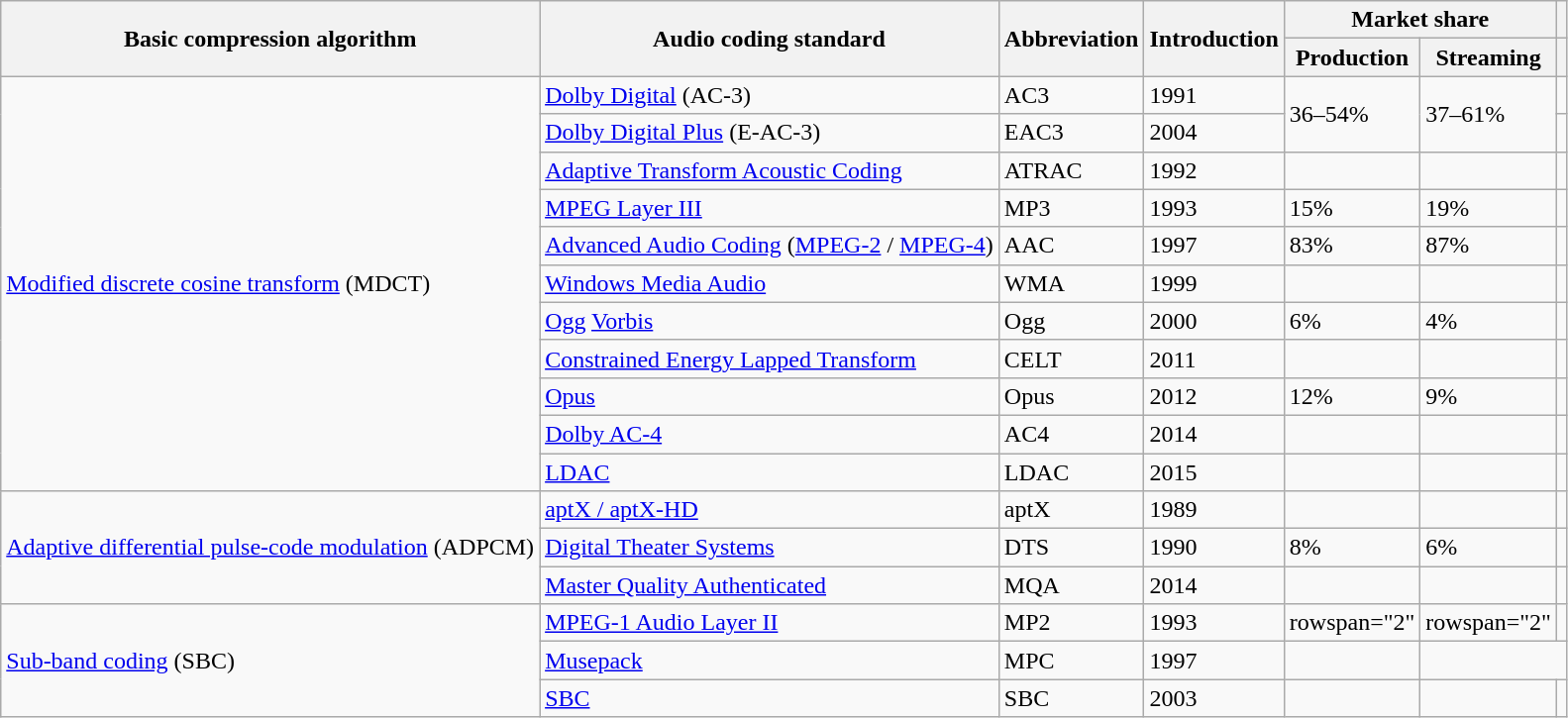<table class="wikitable sortable">
<tr>
<th rowspan="2">Basic compression algorithm</th>
<th rowspan="2">Audio coding standard</th>
<th rowspan="2">Abbreviation</th>
<th rowspan="2">Introduction</th>
<th colspan="2">Market share </th>
<th></th>
</tr>
<tr>
<th>Production</th>
<th>Streaming</th>
<th></th>
</tr>
<tr>
<td rowspan="11"><a href='#'>Modified discrete cosine transform</a> (MDCT)</td>
<td><a href='#'>Dolby Digital</a> (AC-3)</td>
<td>AC3</td>
<td>1991</td>
<td rowspan="2">36–54%</td>
<td rowspan="2">37–61%</td>
<td></td>
</tr>
<tr>
<td><a href='#'>Dolby Digital Plus</a> (E-AC-3)</td>
<td>EAC3</td>
<td>2004</td>
<td></td>
</tr>
<tr>
<td><a href='#'>Adaptive Transform Acoustic Coding</a></td>
<td>ATRAC</td>
<td>1992</td>
<td></td>
<td></td>
<td></td>
</tr>
<tr>
<td><a href='#'>MPEG Layer III</a></td>
<td>MP3</td>
<td>1993</td>
<td>15%</td>
<td>19%</td>
<td></td>
</tr>
<tr>
<td><a href='#'>Advanced Audio Coding</a> (<a href='#'>MPEG-2</a> / <a href='#'>MPEG-4</a>)</td>
<td>AAC</td>
<td>1997</td>
<td>83%</td>
<td>87%</td>
<td></td>
</tr>
<tr>
<td><a href='#'>Windows Media Audio</a></td>
<td>WMA</td>
<td>1999</td>
<td></td>
<td></td>
<td></td>
</tr>
<tr>
<td><a href='#'>Ogg</a> <a href='#'>Vorbis</a></td>
<td>Ogg</td>
<td>2000</td>
<td>6%</td>
<td>4%</td>
<td></td>
</tr>
<tr>
<td><a href='#'>Constrained Energy Lapped Transform</a></td>
<td>CELT</td>
<td>2011</td>
<td></td>
<td></td>
<td></td>
</tr>
<tr>
<td><a href='#'>Opus</a></td>
<td>Opus</td>
<td>2012</td>
<td>12%</td>
<td>9%</td>
<td></td>
</tr>
<tr>
<td><a href='#'>Dolby AC-4</a></td>
<td>AC4</td>
<td>2014</td>
<td></td>
<td></td>
<td></td>
</tr>
<tr>
<td><a href='#'>LDAC</a></td>
<td>LDAC</td>
<td>2015</td>
<td></td>
<td></td>
<td></td>
</tr>
<tr>
<td rowspan="3"><a href='#'>Adaptive differential pulse-code modulation</a> (ADPCM)</td>
<td><a href='#'>aptX / aptX-HD</a></td>
<td>aptX</td>
<td>1989</td>
<td></td>
<td></td>
<td></td>
</tr>
<tr>
<td><a href='#'>Digital Theater Systems</a></td>
<td>DTS</td>
<td>1990</td>
<td>8%</td>
<td>6%</td>
<td></td>
</tr>
<tr>
<td><a href='#'>Master Quality Authenticated</a></td>
<td>MQA</td>
<td>2014</td>
<td></td>
<td></td>
<td></td>
</tr>
<tr>
<td rowspan="3"><a href='#'>Sub-band coding</a> (SBC)</td>
<td><a href='#'>MPEG-1 Audio Layer II</a></td>
<td>MP2</td>
<td>1993</td>
<td>rowspan="2" </td>
<td>rowspan="2" </td>
<td></td>
</tr>
<tr>
<td><a href='#'>Musepack</a></td>
<td>MPC</td>
<td>1997</td>
<td></td>
</tr>
<tr>
<td><a href='#'>SBC</a></td>
<td>SBC</td>
<td>2003</td>
<td></td>
<td></td>
<td></td>
</tr>
</table>
